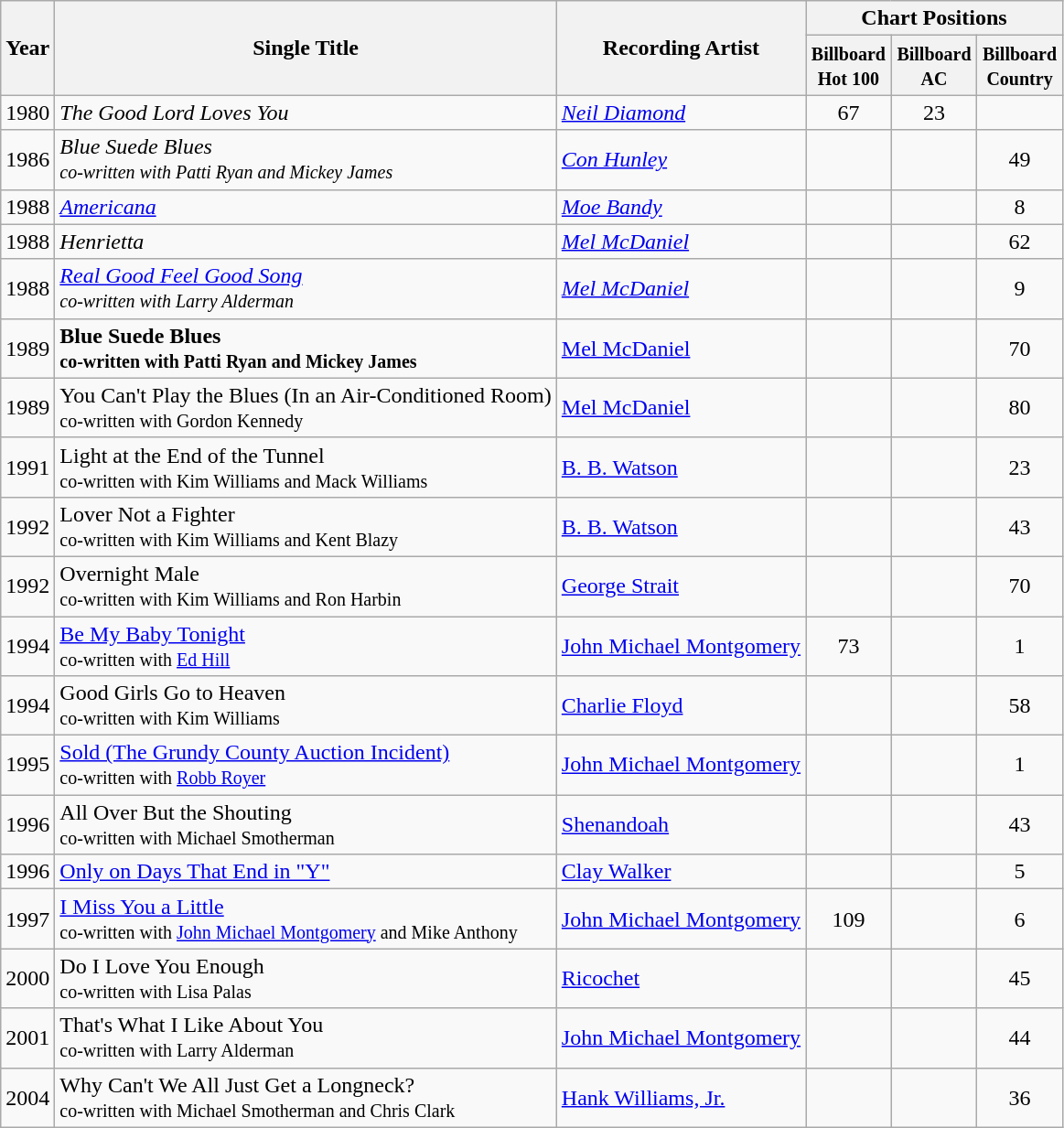<table class="wikitable">
<tr>
<th rowspan="2">Year</th>
<th rowspan="2">Single Title</th>
<th rowspan="2">Recording Artist</th>
<th colspan="6">Chart Positions</th>
</tr>
<tr>
<th width="55"><small>Billboard Hot 100</small></th>
<th width="55"><small>Billboard AC</small></th>
<th width="55"><small>Billboard Country</small></th>
</tr>
<tr>
<td>1980</td>
<td><em>The Good Lord Loves You</em></td>
<td><em><a href='#'>Neil Diamond</a></em></td>
<td align="center">67</td>
<td align="center">23</td>
<td></td>
</tr>
<tr>
<td>1986</td>
<td><em>Blue Suede Blues</em> <br> <small><em>co-written with Patti Ryan and Mickey James</em></small></td>
<td><em><a href='#'>Con Hunley</a></em></td>
<td align="center"></td>
<td></td>
<td align="center">49</td>
</tr>
<tr>
<td>1988</td>
<td><em><a href='#'>Americana</a></em></td>
<td><em><a href='#'>Moe Bandy</a></em></td>
<td align="center"></td>
<td></td>
<td align="center">8</td>
</tr>
<tr>
<td>1988</td>
<td><em>Henrietta</em></td>
<td><em><a href='#'>Mel McDaniel</a></em></td>
<td align="center"></td>
<td></td>
<td align="center">62</td>
</tr>
<tr>
<td>1988</td>
<td><em><a href='#'>Real Good Feel Good Song</a></em> <br> <small><em>co-written with Larry Alderman</em></small></td>
<td><em><a href='#'>Mel McDaniel</a></em></td>
<td align="center"></td>
<td></td>
<td align="center">9</td>
</tr>
<tr>
<td>1989</td>
<td><strong>Blue Suede Blues<em> <br> <small></em>co-written with Patti Ryan and Mickey James<em></small></td>
<td></em><a href='#'>Mel McDaniel</a><em></td>
<td align="center"></td>
<td></td>
<td align="center">70</td>
</tr>
<tr>
<td>1989</td>
<td></em>You Can't Play the Blues (In an Air-Conditioned Room)<em> <br> <small></em>co-written with Gordon Kennedy<em></small></td>
<td></em><a href='#'>Mel McDaniel</a><em></td>
<td align="center"></td>
<td></td>
<td align="center">80</td>
</tr>
<tr>
<td>1991</td>
<td></em>Light at the End of the Tunnel<em> <br> <small></em>co-written with Kim Williams and Mack Williams<em></small></td>
<td></em><a href='#'>B. B. Watson</a><em></td>
<td align="center"></td>
<td></td>
<td align="center">23</td>
</tr>
<tr>
<td>1992</td>
<td></em>Lover Not a Fighter<em> <br> <small></em>co-written with Kim Williams and Kent Blazy<em></small></td>
<td></em><a href='#'>B. B. Watson</a><em></td>
<td align="center"></td>
<td></td>
<td align="center">43</td>
</tr>
<tr>
<td>1992</td>
<td></em>Overnight Male<em> <br> <small></em>co-written with Kim Williams and Ron Harbin<em></small></td>
<td></em><a href='#'>George Strait</a><em></td>
<td align="center"></td>
<td></td>
<td align="center">70</td>
</tr>
<tr>
<td>1994</td>
<td></em><a href='#'>Be My Baby Tonight</a><em> <br> <small></em>co-written with <a href='#'>Ed Hill</a><em></small></td>
<td></em><a href='#'>John Michael Montgomery</a><em></td>
<td align="center">73</td>
<td></td>
<td align="center">1</td>
</tr>
<tr>
<td>1994</td>
<td></em>Good Girls Go to Heaven<em> <br> <small></em>co-written with Kim Williams<em></small></td>
<td></em><a href='#'>Charlie Floyd</a><em> </td>
<td></td>
<td></td>
<td align="center">58</td>
</tr>
<tr>
<td>1995</td>
<td></em><a href='#'>Sold (The Grundy County Auction Incident)</a><em> <br> <small></em>co-written with <a href='#'>Robb Royer</a><em></small></td>
<td></em><a href='#'>John Michael Montgomery</a><em></td>
<td></td>
<td></td>
<td align="center">1</td>
</tr>
<tr>
<td>1996</td>
<td></em>All Over But the Shouting<em> <br> <small></em>co-written with Michael Smotherman<em></small></td>
<td></em><a href='#'>Shenandoah</a><em></td>
<td></td>
<td></td>
<td align="center">43</td>
</tr>
<tr>
<td>1996</td>
<td></em><a href='#'>Only on Days That End in "Y"</a><em></td>
<td></em><a href='#'>Clay Walker</a><em></td>
<td></td>
<td></td>
<td align="center">5</td>
</tr>
<tr>
<td>1997</td>
<td></em><a href='#'>I Miss You a Little</a><em> <br> <small></em>co-written with <a href='#'>John Michael Montgomery</a> and Mike Anthony<em></small></td>
<td></em><a href='#'>John Michael Montgomery</a><em></td>
<td align="center">109</td>
<td></td>
<td align="center">6</td>
</tr>
<tr>
<td>2000</td>
<td></em>Do I Love You Enough<em> <br> <small></em>co-written with Lisa Palas<em></small></td>
<td></em><a href='#'>Ricochet</a><em></td>
<td></td>
<td></td>
<td align="center">45</td>
</tr>
<tr>
<td>2001</td>
<td></em>That's What I Like About You<em> <br> <small></em>co-written with Larry Alderman<em></small></td>
<td></em><a href='#'>John Michael Montgomery</a><em></td>
<td></td>
<td></td>
<td align="center">44</td>
</tr>
<tr>
<td>2004</td>
<td></em>Why Can't We All Just Get a Longneck?<em>  <br> <small></em>co-written with Michael Smotherman and Chris Clark<em></small></td>
<td></em><a href='#'>Hank Williams, Jr.</a><em></td>
<td></td>
<td></td>
<td align="center">36</td>
</tr>
</table>
